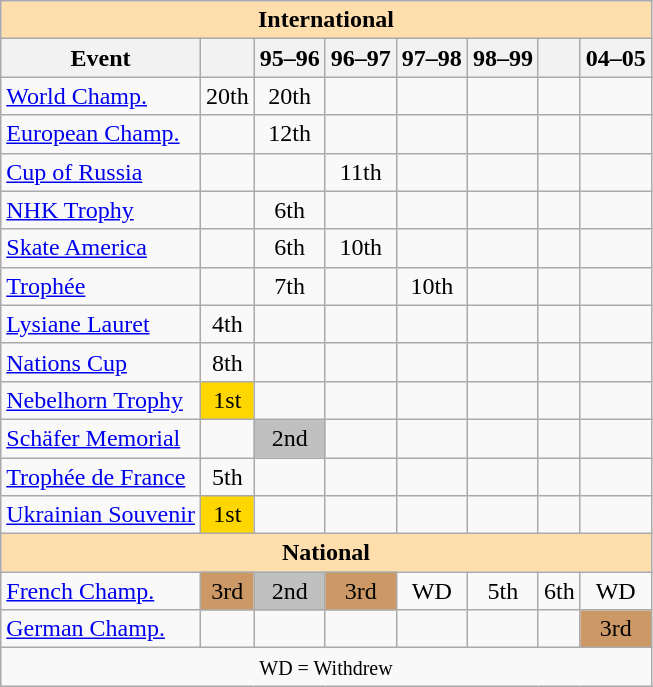<table class="wikitable" style="text-align:center">
<tr>
<th style="background-color: #ffdead; " colspan=8 align=center>International</th>
</tr>
<tr>
<th>Event</th>
<th></th>
<th>95–96</th>
<th>96–97</th>
<th>97–98</th>
<th>98–99</th>
<th></th>
<th>04–05</th>
</tr>
<tr>
<td align=left><a href='#'>World Champ.</a></td>
<td>20th</td>
<td>20th</td>
<td></td>
<td></td>
<td></td>
<td></td>
<td></td>
</tr>
<tr>
<td align=left><a href='#'>European Champ.</a></td>
<td></td>
<td>12th</td>
<td></td>
<td></td>
<td></td>
<td></td>
<td></td>
</tr>
<tr>
<td align=left> <a href='#'>Cup of Russia</a></td>
<td></td>
<td></td>
<td>11th</td>
<td></td>
<td></td>
<td></td>
<td></td>
</tr>
<tr>
<td align=left> <a href='#'>NHK Trophy</a></td>
<td></td>
<td>6th</td>
<td></td>
<td></td>
<td></td>
<td></td>
<td></td>
</tr>
<tr>
<td align=left> <a href='#'>Skate America</a></td>
<td></td>
<td>6th</td>
<td>10th</td>
<td></td>
<td></td>
<td></td>
<td></td>
</tr>
<tr>
<td align=left> <a href='#'>Trophée</a></td>
<td></td>
<td>7th</td>
<td></td>
<td>10th</td>
<td></td>
<td></td>
<td></td>
</tr>
<tr>
<td align=left><a href='#'>Lysiane Lauret</a></td>
<td>4th</td>
<td></td>
<td></td>
<td></td>
<td></td>
<td></td>
<td></td>
</tr>
<tr>
<td align=left><a href='#'>Nations Cup</a></td>
<td>8th</td>
<td></td>
<td></td>
<td></td>
<td></td>
<td></td>
<td></td>
</tr>
<tr>
<td align=left><a href='#'>Nebelhorn Trophy</a></td>
<td bgcolor=gold>1st</td>
<td></td>
<td></td>
<td></td>
<td></td>
<td></td>
<td></td>
</tr>
<tr>
<td align=left><a href='#'>Schäfer Memorial</a></td>
<td></td>
<td bgcolor=silver>2nd</td>
<td></td>
<td></td>
<td></td>
<td></td>
<td></td>
</tr>
<tr>
<td align=left><a href='#'>Trophée de France</a></td>
<td>5th</td>
<td></td>
<td></td>
<td></td>
<td></td>
<td></td>
<td></td>
</tr>
<tr>
<td align=left><a href='#'>Ukrainian Souvenir</a></td>
<td bgcolor=gold>1st</td>
<td></td>
<td></td>
<td></td>
<td></td>
<td></td>
<td></td>
</tr>
<tr>
<th style="background-color: #ffdead; " colspan=8 align=center>National</th>
</tr>
<tr>
<td align=left><a href='#'>French Champ.</a></td>
<td bgcolor=cc9966>3rd</td>
<td bgcolor=silver>2nd</td>
<td bgcolor=cc9966>3rd</td>
<td>WD</td>
<td>5th</td>
<td>6th</td>
<td>WD</td>
</tr>
<tr>
<td align=left><a href='#'>German Champ.</a></td>
<td></td>
<td></td>
<td></td>
<td></td>
<td></td>
<td></td>
<td bgcolor=cc9966>3rd</td>
</tr>
<tr>
<td colspan=8 align=center><small> WD = Withdrew </small></td>
</tr>
</table>
